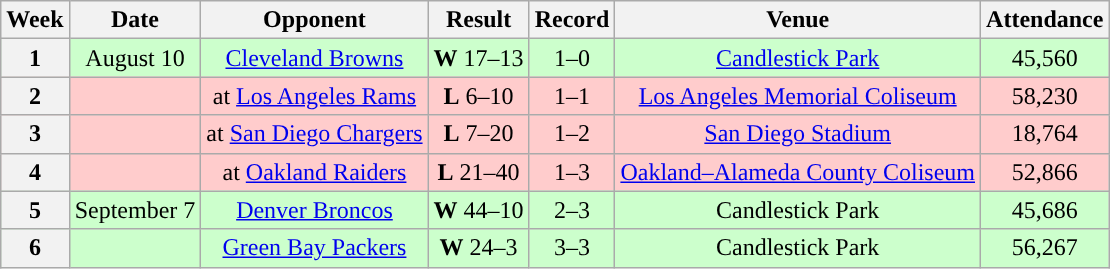<table class="wikitable" style="text-align:center">
<tr>
<th>Week</th>
<th>Date</th>
<th>Opponent</th>
<th>Result</th>
<th>Record</th>
<th>Venue</th>
<th>Attendance</th>
</tr>
<tr style="background:#cfc">
<th>1</th>
<td>August 10</td>
<td><a href='#'>Cleveland Browns</a></td>
<td><strong>W</strong> 17–13</td>
<td>1–0</td>
<td><a href='#'>Candlestick Park</a></td>
<td>45,560</td>
</tr>
<tr style="background:#fcc">
<th>2</th>
<td></td>
<td>at <a href='#'>Los Angeles Rams</a></td>
<td><strong>L</strong> 6–10</td>
<td>1–1</td>
<td><a href='#'>Los Angeles Memorial Coliseum</a></td>
<td>58,230</td>
</tr>
<tr style="background:#fcc">
<th>3</th>
<td></td>
<td>at <a href='#'>San Diego Chargers</a></td>
<td><strong>L</strong> 7–20</td>
<td>1–2</td>
<td><a href='#'>San Diego Stadium</a></td>
<td>18,764</td>
</tr>
<tr style="background:#fcc">
<th>4</th>
<td></td>
<td>at <a href='#'>Oakland Raiders</a></td>
<td><strong>L</strong> 21–40</td>
<td>1–3</td>
<td><a href='#'>Oakland–Alameda County Coliseum</a></td>
<td>52,866</td>
</tr>
<tr style="background:#cfc">
<th>5</th>
<td>September 7</td>
<td><a href='#'>Denver Broncos</a></td>
<td><strong>W</strong> 44–10</td>
<td>2–3</td>
<td>Candlestick Park</td>
<td>45,686</td>
</tr>
<tr style="background:#cfc">
<th>6</th>
<td></td>
<td><a href='#'>Green Bay Packers</a></td>
<td><strong>W</strong> 24–3</td>
<td>3–3</td>
<td>Candlestick Park</td>
<td>56,267</td>
</tr>
</table>
